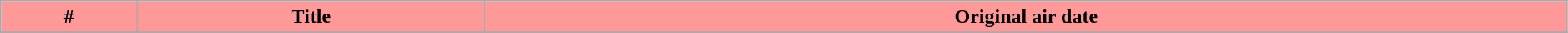<table class="wikitable plainrowheaders" width="99%" style="background: #FFFFFF;">
<tr>
<th style="background-color: #FF9999">#</th>
<th style="background-color: #FF9999">Title</th>
<th style="background-color: #FF9999">Original air date</th>
</tr>
<tr>
</tr>
</table>
